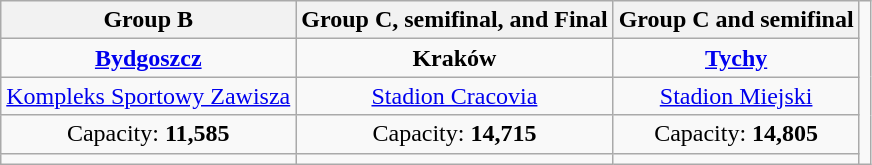<table class=wikitable style=text-align:center>
<tr>
<th>Group B</th>
<th>Group C, semifinal, and Final</th>
<th>Group C and semifinal</th>
<td rowspan=5><br></td>
</tr>
<tr>
<td><strong><a href='#'>Bydgoszcz</a></strong></td>
<td><strong>Kraków</strong></td>
<td><strong><a href='#'>Tychy</a></strong></td>
</tr>
<tr>
<td><a href='#'>Kompleks Sportowy Zawisza</a></td>
<td><a href='#'>Stadion Cracovia</a></td>
<td><a href='#'>Stadion Miejski</a></td>
</tr>
<tr>
<td>Capacity: <strong>11,585</strong></td>
<td>Capacity: <strong>14,715</strong></td>
<td>Capacity: <strong>14,805</strong></td>
</tr>
<tr>
<td></td>
<td></td>
<td></td>
</tr>
</table>
